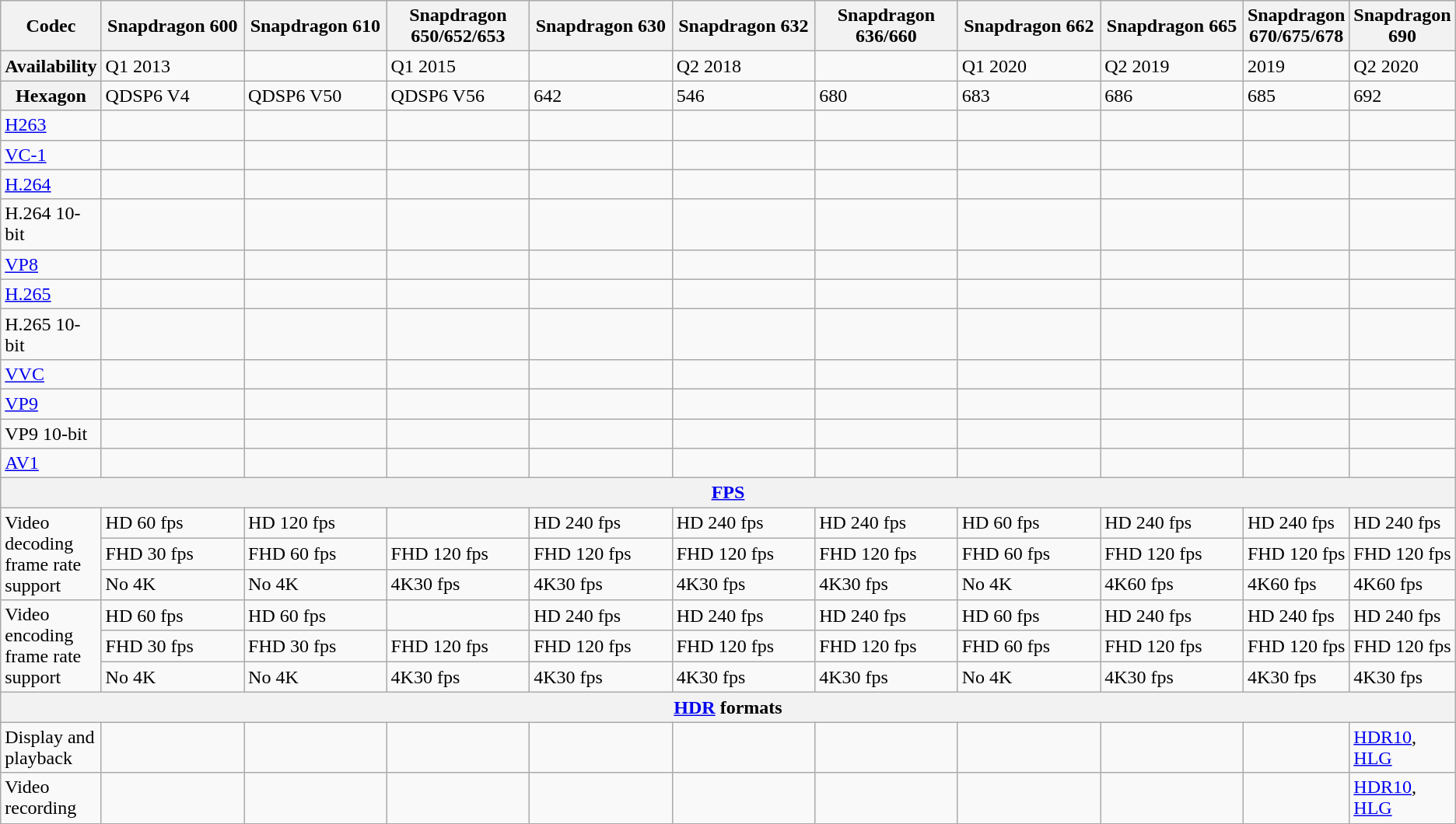<table class="wikitable">
<tr>
<th>Codec</th>
<th style="width: 8em;">Snapdragon 600</th>
<th style="width: 8em;">Snapdragon 610</th>
<th style="width: 8em;">Snapdragon 650/652/653</th>
<th style="width: 8em;">Snapdragon 630</th>
<th style="width: 8em;">Snapdragon 632</th>
<th style="width: 8em;">Snapdragon 636/660</th>
<th style="width: 8em;">Snapdragon 662</th>
<th style="width: 8em;">Snapdragon 665</th>
<th>Snapdragon 670/675/678</th>
<th>Snapdragon 690</th>
</tr>
<tr>
<th>Availability</th>
<td>Q1 2013</td>
<td></td>
<td>Q1 2015</td>
<td></td>
<td>Q2 2018</td>
<td></td>
<td>Q1 2020</td>
<td>Q2 2019</td>
<td>2019</td>
<td>Q2 2020</td>
</tr>
<tr>
<th>Hexagon</th>
<td>QDSP6 V4</td>
<td>QDSP6 V50</td>
<td>QDSP6 V56</td>
<td>642</td>
<td>546</td>
<td>680</td>
<td>683</td>
<td>686</td>
<td>685</td>
<td>692</td>
</tr>
<tr>
<td><a href='#'>H263</a></td>
<td></td>
<td></td>
<td></td>
<td></td>
<td></td>
<td></td>
<td></td>
<td></td>
<td></td>
<td></td>
</tr>
<tr>
<td><a href='#'>VC-1</a></td>
<td></td>
<td></td>
<td></td>
<td></td>
<td></td>
<td></td>
<td></td>
<td></td>
<td></td>
<td></td>
</tr>
<tr>
<td><a href='#'>H.264</a></td>
<td></td>
<td></td>
<td></td>
<td></td>
<td></td>
<td></td>
<td></td>
<td></td>
<td></td>
<td></td>
</tr>
<tr>
<td>H.264 10-bit</td>
<td></td>
<td></td>
<td></td>
<td></td>
<td></td>
<td></td>
<td></td>
<td></td>
<td></td>
<td></td>
</tr>
<tr>
<td><a href='#'>VP8</a></td>
<td></td>
<td></td>
<td></td>
<td></td>
<td></td>
<td></td>
<td></td>
<td></td>
<td></td>
<td></td>
</tr>
<tr>
<td><a href='#'>H.265</a></td>
<td></td>
<td></td>
<td></td>
<td></td>
<td></td>
<td></td>
<td></td>
<td></td>
<td></td>
<td></td>
</tr>
<tr>
<td>H.265 10-bit</td>
<td></td>
<td></td>
<td></td>
<td></td>
<td></td>
<td></td>
<td></td>
<td></td>
<td></td>
<td></td>
</tr>
<tr>
<td><a href='#'>VVC</a></td>
<td></td>
<td></td>
<td></td>
<td></td>
<td></td>
<td></td>
<td></td>
<td></td>
<td></td>
<td></td>
</tr>
<tr>
<td><a href='#'>VP9</a></td>
<td></td>
<td></td>
<td></td>
<td></td>
<td></td>
<td></td>
<td></td>
<td></td>
<td></td>
<td></td>
</tr>
<tr>
<td>VP9 10-bit</td>
<td></td>
<td></td>
<td></td>
<td></td>
<td></td>
<td></td>
<td></td>
<td></td>
<td></td>
<td></td>
</tr>
<tr>
<td><a href='#'>AV1</a></td>
<td></td>
<td></td>
<td></td>
<td></td>
<td></td>
<td></td>
<td></td>
<td></td>
<td></td>
<td></td>
</tr>
<tr>
<th colspan="11"><a href='#'>FPS</a></th>
</tr>
<tr>
<td rowspan="3">Video decoding frame rate support</td>
<td>HD 60 fps</td>
<td>HD 120 fps</td>
<td></td>
<td>HD 240 fps</td>
<td>HD 240 fps</td>
<td>HD 240 fps</td>
<td>HD 60 fps</td>
<td>HD 240 fps</td>
<td>HD 240 fps</td>
<td>HD 240 fps</td>
</tr>
<tr>
<td>FHD 30 fps</td>
<td>FHD 60 fps</td>
<td>FHD 120 fps</td>
<td>FHD 120 fps</td>
<td>FHD 120 fps</td>
<td>FHD 120 fps</td>
<td>FHD 60 fps</td>
<td>FHD 120 fps</td>
<td>FHD 120 fps</td>
<td>FHD 120 fps</td>
</tr>
<tr>
<td>No 4K</td>
<td>No 4K</td>
<td>4K30 fps</td>
<td>4K30 fps</td>
<td>4K30 fps</td>
<td>4K30 fps</td>
<td>No 4K</td>
<td>4K60 fps</td>
<td>4K60 fps</td>
<td>4K60 fps</td>
</tr>
<tr>
<td rowspan="3">Video encoding frame rate support</td>
<td>HD 60 fps</td>
<td>HD 60 fps</td>
<td></td>
<td>HD 240 fps</td>
<td>HD 240 fps</td>
<td>HD 240 fps</td>
<td>HD 60 fps</td>
<td>HD 240 fps</td>
<td>HD 240 fps</td>
<td>HD 240 fps</td>
</tr>
<tr>
<td>FHD 30 fps</td>
<td>FHD 30 fps</td>
<td>FHD 120 fps</td>
<td>FHD 120 fps</td>
<td>FHD 120 fps</td>
<td>FHD 120 fps</td>
<td>FHD 60 fps</td>
<td>FHD 120 fps</td>
<td>FHD 120 fps</td>
<td>FHD 120 fps</td>
</tr>
<tr>
<td>No 4K</td>
<td>No 4K</td>
<td>4K30 fps</td>
<td>4K30 fps</td>
<td>4K30 fps</td>
<td>4K30 fps</td>
<td>No 4K</td>
<td>4K30 fps</td>
<td>4K30 fps</td>
<td>4K30 fps</td>
</tr>
<tr>
<th colspan="11"><a href='#'>HDR</a> formats</th>
</tr>
<tr>
<td>Display and<br>playback</td>
<td></td>
<td></td>
<td></td>
<td></td>
<td></td>
<td></td>
<td></td>
<td></td>
<td></td>
<td><a href='#'>HDR10</a>, <a href='#'>HLG</a></td>
</tr>
<tr>
<td>Video<br>recording</td>
<td></td>
<td></td>
<td></td>
<td></td>
<td></td>
<td></td>
<td></td>
<td></td>
<td></td>
<td><a href='#'>HDR10</a>, <a href='#'>HLG</a></td>
</tr>
</table>
